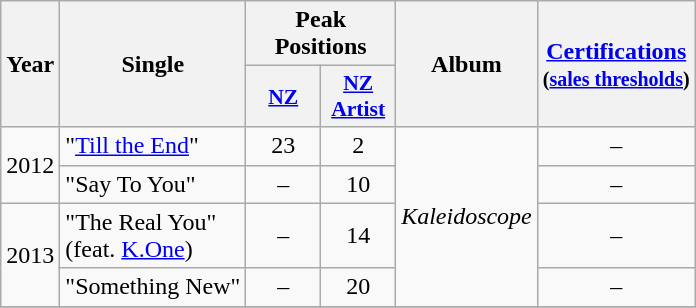<table class="wikitable plainrowheaders" style="text-align:center;">
<tr>
<th scope="col" rowspan="2">Year</th>
<th scope="col" rowspan="2">Single</th>
<th scope="col" colspan="2">Peak Positions</th>
<th scope="col" rowspan="2">Album</th>
<th rowspan="2"><a href='#'>Certifications</a><br><small>(<a href='#'>sales thresholds</a>)</small></th>
</tr>
<tr>
<th colspan="1" style="width:3em;font-size:90%;"><a href='#'>NZ</a><br></th>
<th colspan="1" style="width:3em;font-size:90%;"><a href='#'>NZ<br>Artist</a><br></th>
</tr>
<tr>
<td rowspan="2">2012</td>
<td align="left">"<a href='#'>Till the End</a>"</td>
<td>23</td>
<td>2</td>
<td align="centre" rowspan="4"><em>Kaleidoscope</em></td>
<td>–</td>
</tr>
<tr>
<td align="left">"Say To You"</td>
<td>–</td>
<td>10</td>
<td>–</td>
</tr>
<tr>
<td rowspan="2">2013</td>
<td align="left">"The Real You"<br><span>(feat. <a href='#'>K.One</a>)</span></td>
<td>–</td>
<td>14</td>
<td>–</td>
</tr>
<tr>
<td align="left">"Something New"</td>
<td>–</td>
<td>20</td>
<td>–</td>
</tr>
<tr>
</tr>
</table>
